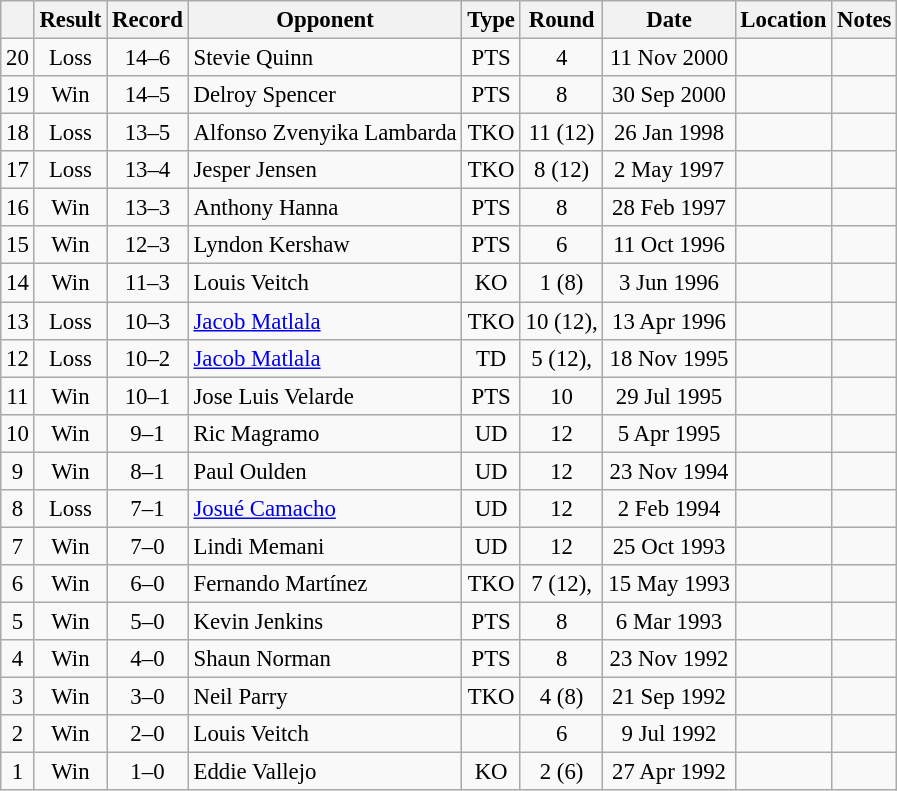<table class="wikitable" style="text-align:center; font-size:95%">
<tr>
<th></th>
<th>Result</th>
<th>Record</th>
<th>Opponent</th>
<th>Type</th>
<th>Round</th>
<th>Date</th>
<th>Location</th>
<th>Notes</th>
</tr>
<tr>
<td>20</td>
<td>Loss</td>
<td>14–6</td>
<td style="text-align:left;">Stevie Quinn</td>
<td>PTS</td>
<td>4</td>
<td>11 Nov 2000</td>
<td style="text-align:left;"></td>
<td></td>
</tr>
<tr>
<td>19</td>
<td>Win</td>
<td>14–5</td>
<td style="text-align:left;">Delroy Spencer</td>
<td>PTS</td>
<td>8</td>
<td>30 Sep 2000</td>
<td style="text-align:left;"></td>
<td></td>
</tr>
<tr>
<td>18</td>
<td>Loss</td>
<td>13–5</td>
<td style="text-align:left;">Alfonso Zvenyika Lambarda</td>
<td>TKO</td>
<td>11 (12)</td>
<td>26 Jan 1998</td>
<td style="text-align:left;"></td>
<td align=left></td>
</tr>
<tr>
<td>17</td>
<td>Loss</td>
<td>13–4</td>
<td style="text-align:left;">Jesper Jensen</td>
<td>TKO</td>
<td>8 (12)</td>
<td>2 May 1997</td>
<td style="text-align:left;"></td>
<td align=left></td>
</tr>
<tr>
<td>16</td>
<td>Win</td>
<td>13–3</td>
<td style="text-align:left;">Anthony Hanna</td>
<td>PTS</td>
<td>8</td>
<td>28 Feb 1997</td>
<td style="text-align:left;"></td>
<td></td>
</tr>
<tr>
<td>15</td>
<td>Win</td>
<td>12–3</td>
<td style="text-align:left;">Lyndon Kershaw</td>
<td>PTS</td>
<td>6</td>
<td>11 Oct 1996</td>
<td style="text-align:left;"></td>
<td></td>
</tr>
<tr>
<td>14</td>
<td>Win</td>
<td>11–3</td>
<td style="text-align:left;">Louis Veitch</td>
<td>KO</td>
<td>1 (8)</td>
<td>3 Jun 1996</td>
<td style="text-align:left;"></td>
<td></td>
</tr>
<tr>
<td>13</td>
<td>Loss</td>
<td>10–3</td>
<td style="text-align:left;"><a href='#'>Jacob Matlala</a></td>
<td>TKO</td>
<td>10 (12), </td>
<td>13 Apr 1996</td>
<td style="text-align:left;"></td>
<td align=left></td>
</tr>
<tr>
<td>12</td>
<td>Loss</td>
<td>10–2</td>
<td style="text-align:left;"><a href='#'>Jacob Matlala</a></td>
<td>TD</td>
<td>5 (12), </td>
<td>18 Nov 1995</td>
<td style="text-align:left;"></td>
<td align=left></td>
</tr>
<tr>
<td>11</td>
<td>Win</td>
<td>10–1</td>
<td style="text-align:left;">Jose Luis Velarde</td>
<td>PTS</td>
<td>10</td>
<td>29 Jul 1995</td>
<td style="text-align:left;"></td>
<td></td>
</tr>
<tr>
<td>10</td>
<td>Win</td>
<td>9–1</td>
<td style="text-align:left;">Ric Magramo</td>
<td>UD</td>
<td>12</td>
<td>5 Apr 1995</td>
<td style="text-align:left;"></td>
<td align=left></td>
</tr>
<tr>
<td>9</td>
<td>Win</td>
<td>8–1</td>
<td style="text-align:left;">Paul Oulden</td>
<td>UD</td>
<td>12</td>
<td>23 Nov 1994</td>
<td style="text-align:left;"></td>
<td align=left></td>
</tr>
<tr>
<td>8</td>
<td>Loss</td>
<td>7–1</td>
<td style="text-align:left;"><a href='#'>Josué Camacho</a></td>
<td>UD</td>
<td>12</td>
<td>2 Feb 1994</td>
<td style="text-align:left;"></td>
<td align=left></td>
</tr>
<tr>
<td>7</td>
<td>Win</td>
<td>7–0</td>
<td style="text-align:left;">Lindi Memani</td>
<td>UD</td>
<td>12</td>
<td>25 Oct 1993</td>
<td style="text-align:left;"></td>
<td align=left></td>
</tr>
<tr>
<td>6</td>
<td>Win</td>
<td>6–0</td>
<td style="text-align:left;">Fernando Martínez</td>
<td>TKO</td>
<td>7 (12), </td>
<td>15 May 1993</td>
<td style="text-align:left;"></td>
<td align=left></td>
</tr>
<tr>
<td>5</td>
<td>Win</td>
<td>5–0</td>
<td style="text-align:left;">Kevin Jenkins</td>
<td>PTS</td>
<td>8</td>
<td>6 Mar 1993</td>
<td style="text-align:left;"></td>
<td></td>
</tr>
<tr>
<td>4</td>
<td>Win</td>
<td>4–0</td>
<td style="text-align:left;">Shaun Norman</td>
<td>PTS</td>
<td>8</td>
<td>23 Nov 1992</td>
<td style="text-align:left;"></td>
<td></td>
</tr>
<tr>
<td>3</td>
<td>Win</td>
<td>3–0</td>
<td style="text-align:left;">Neil Parry</td>
<td>TKO</td>
<td>4 (8)</td>
<td>21 Sep 1992</td>
<td style="text-align:left;"></td>
<td></td>
</tr>
<tr>
<td>2</td>
<td>Win</td>
<td>2–0</td>
<td style="text-align:left;">Louis Veitch</td>
<td></td>
<td>6</td>
<td>9 Jul 1992</td>
<td style="text-align:left;"></td>
<td></td>
</tr>
<tr>
<td>1</td>
<td>Win</td>
<td>1–0</td>
<td style="text-align:left;">Eddie Vallejo</td>
<td>KO</td>
<td>2 (6)</td>
<td>27 Apr 1992</td>
<td style="text-align:left;"></td>
<td></td>
</tr>
</table>
